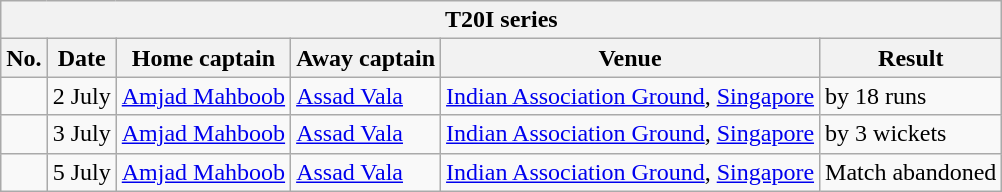<table class="wikitable">
<tr>
<th colspan="6">T20I series</th>
</tr>
<tr>
<th>No.</th>
<th>Date</th>
<th>Home captain</th>
<th>Away captain</th>
<th>Venue</th>
<th>Result</th>
</tr>
<tr>
<td></td>
<td>2 July</td>
<td><a href='#'>Amjad Mahboob</a></td>
<td><a href='#'>Assad Vala</a></td>
<td><a href='#'>Indian Association Ground</a>, <a href='#'>Singapore</a></td>
<td> by 18 runs</td>
</tr>
<tr>
<td></td>
<td>3 July</td>
<td><a href='#'>Amjad Mahboob</a></td>
<td><a href='#'>Assad Vala</a></td>
<td><a href='#'>Indian Association Ground</a>, <a href='#'>Singapore</a></td>
<td> by 3 wickets</td>
</tr>
<tr>
<td></td>
<td>5 July</td>
<td><a href='#'>Amjad Mahboob</a></td>
<td><a href='#'>Assad Vala</a></td>
<td><a href='#'>Indian Association Ground</a>, <a href='#'>Singapore</a></td>
<td>Match abandoned</td>
</tr>
</table>
